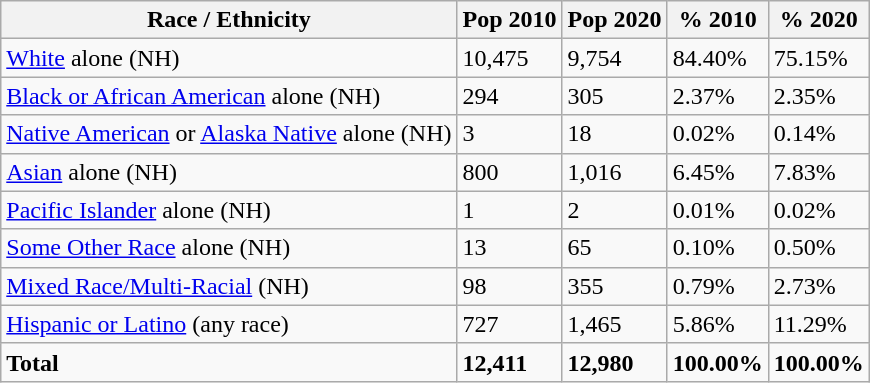<table class="wikitable">
<tr>
<th>Race / Ethnicity</th>
<th>Pop 2010</th>
<th>Pop 2020</th>
<th>% 2010</th>
<th>% 2020</th>
</tr>
<tr>
<td><a href='#'>White</a> alone (NH)</td>
<td>10,475</td>
<td>9,754</td>
<td>84.40%</td>
<td>75.15%</td>
</tr>
<tr>
<td><a href='#'>Black or African American</a> alone (NH)</td>
<td>294</td>
<td>305</td>
<td>2.37%</td>
<td>2.35%</td>
</tr>
<tr>
<td><a href='#'>Native American</a> or <a href='#'>Alaska Native</a> alone (NH)</td>
<td>3</td>
<td>18</td>
<td>0.02%</td>
<td>0.14%</td>
</tr>
<tr>
<td><a href='#'>Asian</a> alone (NH)</td>
<td>800</td>
<td>1,016</td>
<td>6.45%</td>
<td>7.83%</td>
</tr>
<tr>
<td><a href='#'>Pacific Islander</a> alone (NH)</td>
<td>1</td>
<td>2</td>
<td>0.01%</td>
<td>0.02%</td>
</tr>
<tr>
<td><a href='#'>Some Other Race</a> alone (NH)</td>
<td>13</td>
<td>65</td>
<td>0.10%</td>
<td>0.50%</td>
</tr>
<tr>
<td><a href='#'>Mixed Race/Multi-Racial</a> (NH)</td>
<td>98</td>
<td>355</td>
<td>0.79%</td>
<td>2.73%</td>
</tr>
<tr>
<td><a href='#'>Hispanic or Latino</a> (any race)</td>
<td>727</td>
<td>1,465</td>
<td>5.86%</td>
<td>11.29%</td>
</tr>
<tr>
<td><strong>Total</strong></td>
<td><strong>12,411</strong></td>
<td><strong>12,980</strong></td>
<td><strong>100.00%</strong></td>
<td><strong>100.00%</strong></td>
</tr>
</table>
